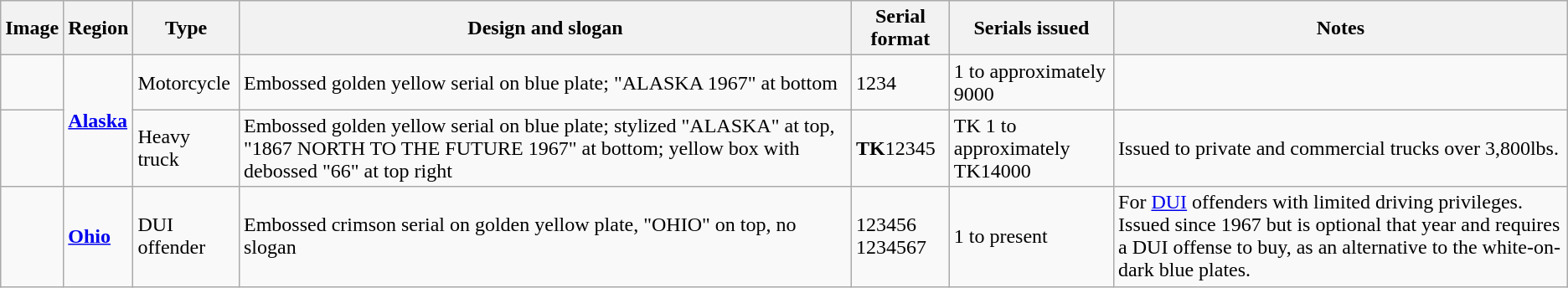<table class="wikitable">
<tr>
<th>Image</th>
<th>Region</th>
<th>Type</th>
<th>Design and slogan</th>
<th>Serial format</th>
<th>Serials issued</th>
<th>Notes</th>
</tr>
<tr>
<td></td>
<td rowspan="2"><a href='#'><strong>Alaska</strong></a></td>
<td>Motorcycle</td>
<td>Embossed golden yellow serial on blue plate; "ALASKA 1967" at bottom</td>
<td>1234</td>
<td> 1 to approximately 9000</td>
<td></td>
</tr>
<tr>
<td></td>
<td>Heavy truck</td>
<td>Embossed golden yellow serial on blue plate; stylized "ALASKA" at top, "1867 NORTH TO THE FUTURE 1967" at bottom; yellow box with debossed "66" at top right</td>
<td><strong>TK</strong>12345</td>
<td>TK 1 to approximately TK14000</td>
<td>Issued to private and commercial trucks over 3,800lbs.</td>
</tr>
<tr>
<td></td>
<td><a href='#'><strong>Ohio</strong></a></td>
<td>DUI offender</td>
<td>Embossed crimson serial on golden yellow plate, "OHIO" on top, no slogan</td>
<td>123456<br>1234567</td>
<td>1 to present</td>
<td>For <a href='#'>DUI</a> offenders with limited driving privileges. Issued since 1967 but is optional that year and requires a DUI offense to buy, as an alternative to the white-on-dark blue plates.</td>
</tr>
</table>
